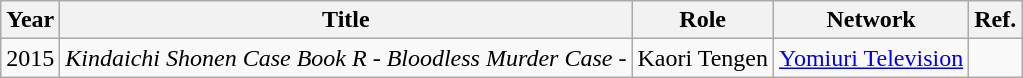<table class="wikitable">
<tr>
<th>Year</th>
<th>Title</th>
<th>Role</th>
<th>Network</th>
<th>Ref.</th>
</tr>
<tr>
<td>2015</td>
<td><em>Kindaichi Shonen Case Book R - Bloodless Murder Case -</em></td>
<td>Kaori Tengen</td>
<td><a href='#'>Yomiuri Television</a></td>
<td></td>
</tr>
</table>
